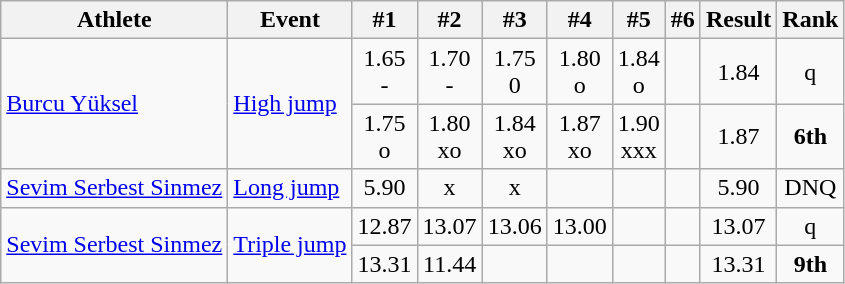<table class="wikitable" style="text-align:center">
<tr>
<th>Athlete</th>
<th>Event</th>
<th>#1</th>
<th>#2</th>
<th>#3</th>
<th>#4</th>
<th>#5</th>
<th>#6</th>
<th>Result</th>
<th>Rank</th>
</tr>
<tr align=center>
<td rowspan=2 align=left><a href='#'>Burcu Yüksel</a></td>
<td rowspan=2 align=left><a href='#'>High jump</a></td>
<td>1.65<br>-</td>
<td>1.70<br>-</td>
<td>1.75<br>0</td>
<td>1.80<br>o</td>
<td>1.84<br>o</td>
<td></td>
<td>1.84</td>
<td>q</td>
</tr>
<tr align=center>
<td>1.75<br>o</td>
<td>1.80<br>xo</td>
<td>1.84<br>xo</td>
<td>1.87<br>xo</td>
<td>1.90<br>xxx</td>
<td></td>
<td>1.87</td>
<td><strong>6th</strong></td>
</tr>
<tr align=center>
<td align=left><a href='#'>Sevim Serbest Sinmez</a></td>
<td align=left><a href='#'>Long jump</a></td>
<td>5.90</td>
<td>x</td>
<td>x</td>
<td></td>
<td></td>
<td></td>
<td>5.90</td>
<td>DNQ</td>
</tr>
<tr align=center>
<td rowspan=2 align=left><a href='#'>Sevim Serbest Sinmez</a></td>
<td rowspan=2 align=left><a href='#'>Triple jump</a></td>
<td>12.87</td>
<td>13.07</td>
<td>13.06</td>
<td>13.00</td>
<td></td>
<td></td>
<td>13.07</td>
<td>q</td>
</tr>
<tr align=center>
<td>13.31</td>
<td>11.44</td>
<td></td>
<td></td>
<td></td>
<td></td>
<td>13.31</td>
<td><strong>9th</strong></td>
</tr>
</table>
